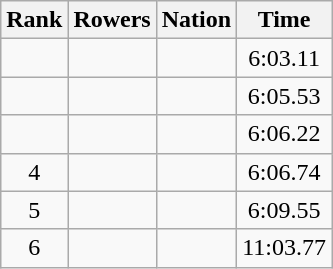<table class="wikitable sortable" style="text-align:center">
<tr>
<th>Rank</th>
<th>Rowers</th>
<th>Nation</th>
<th>Time</th>
</tr>
<tr>
<td></td>
<td align=left data-sort-value="Brudel, Ralf"></td>
<td align=left></td>
<td>6:03.11</td>
</tr>
<tr>
<td></td>
<td align=left data-sort-value="Bohrer, Thomas"></td>
<td align=left></td>
<td>6:05.53</td>
</tr>
<tr>
<td></td>
<td align=left data-sort-value="Grabow, Guido"></td>
<td align=left></td>
<td>6:06.22</td>
</tr>
<tr>
<td>4</td>
<td align=left data-sort-value="Berrisford, Simon"></td>
<td align=left></td>
<td>6:06.74</td>
</tr>
<tr>
<td>5</td>
<td align=left data-sort-value="Caropreso, Sergio"></td>
<td align=left></td>
<td>6:09.55</td>
</tr>
<tr>
<td>6</td>
<td align=left data-sort-value="Pimenov, Nikolay"></td>
<td align=left></td>
<td>11:03.77</td>
</tr>
</table>
